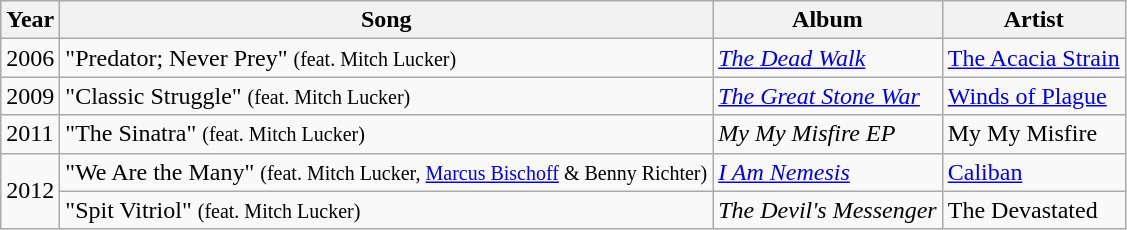<table class="wikitable">
<tr>
<th>Year</th>
<th>Song</th>
<th>Album</th>
<th>Artist</th>
</tr>
<tr>
<td>2006</td>
<td>"Predator; Never Prey" <small>(feat. Mitch Lucker)</small></td>
<td><em><a href='#'>The Dead Walk</a></em></td>
<td><a href='#'>The Acacia Strain</a></td>
</tr>
<tr>
<td>2009</td>
<td>"Classic Struggle" <small>(feat. Mitch Lucker)</small></td>
<td><em><a href='#'>The Great Stone War</a></em></td>
<td><a href='#'>Winds of Plague</a></td>
</tr>
<tr>
<td>2011</td>
<td>"The Sinatra" <small>(feat. Mitch Lucker)</small></td>
<td><em>My My Misfire EP</em></td>
<td>My My Misfire</td>
</tr>
<tr>
<td rowspan=2>2012</td>
<td>"We Are the Many" <small>(feat. Mitch Lucker, <a href='#'>Marcus Bischoff</a> & Benny Richter)</small></td>
<td><em><a href='#'>I Am Nemesis</a></em></td>
<td><a href='#'>Caliban</a></td>
</tr>
<tr>
<td>"Spit Vitriol" <small>(feat. Mitch Lucker)</small></td>
<td><em>The Devil's Messenger</em></td>
<td>The Devastated</td>
</tr>
</table>
